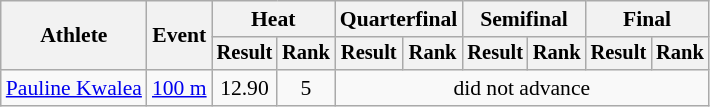<table class="wikitable" style="font-size:90%">
<tr>
<th rowspan="2">Athlete</th>
<th rowspan="2">Event</th>
<th colspan="2">Heat</th>
<th colspan="2">Quarterfinal</th>
<th colspan="2">Semifinal</th>
<th colspan="2">Final</th>
</tr>
<tr style="font-size:95%">
<th>Result</th>
<th>Rank</th>
<th>Result</th>
<th>Rank</th>
<th>Result</th>
<th>Rank</th>
<th>Result</th>
<th>Rank</th>
</tr>
<tr align=center>
<td align=left><a href='#'>Pauline Kwalea</a></td>
<td align=left><a href='#'>100 m</a></td>
<td>12.90</td>
<td>5</td>
<td colspan=6>did not advance</td>
</tr>
</table>
